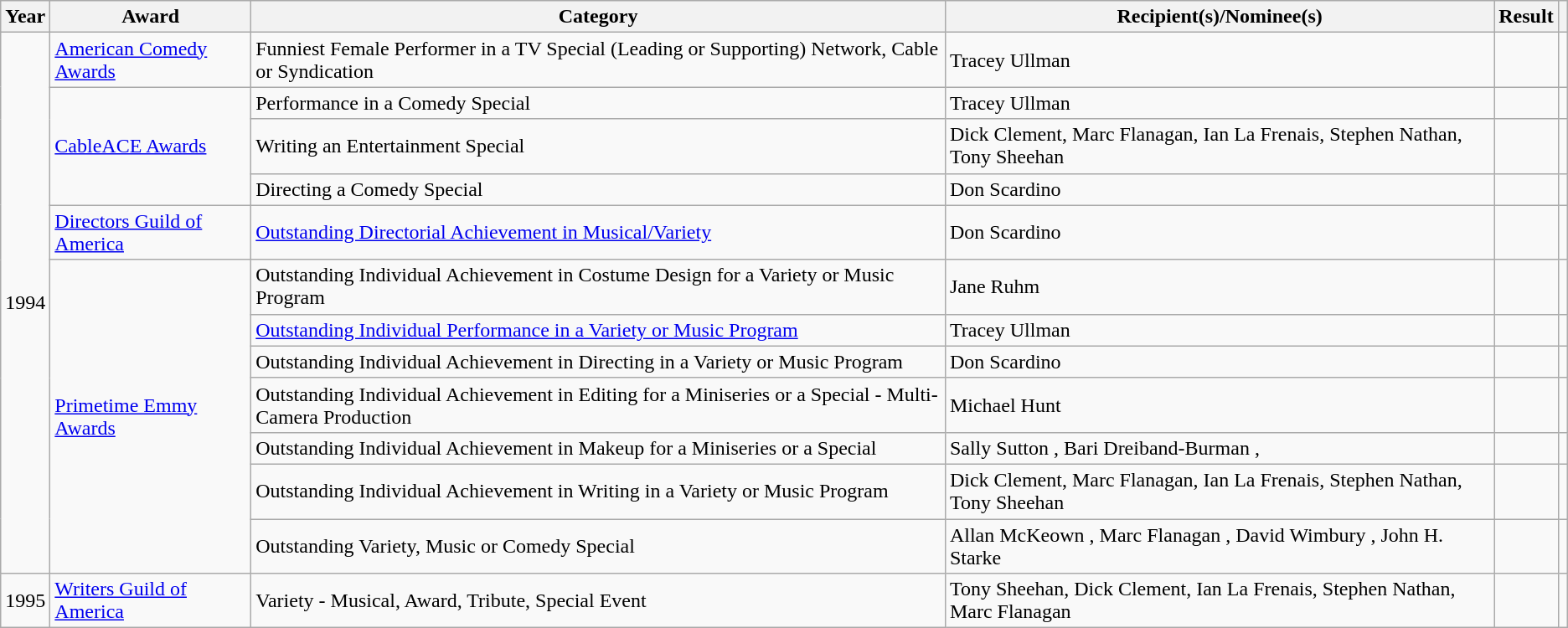<table class="wikitable sortable">
<tr>
<th>Year</th>
<th>Award</th>
<th>Category</th>
<th>Recipient(s)/Nominee(s)</th>
<th>Result</th>
<th></th>
</tr>
<tr>
<td rowspan=12>1994</td>
<td><a href='#'>American Comedy Awards</a></td>
<td>Funniest Female Performer in a TV Special (Leading or Supporting) Network, Cable or Syndication</td>
<td>Tracey Ullman</td>
<td></td>
<td></td>
</tr>
<tr>
<td rowspan=3><a href='#'>CableACE Awards</a></td>
<td>Performance in a Comedy Special</td>
<td>Tracey Ullman</td>
<td></td>
<td></td>
</tr>
<tr>
<td>Writing an Entertainment Special</td>
<td>Dick Clement, Marc Flanagan, Ian La Frenais, Stephen Nathan, Tony Sheehan</td>
<td></td>
<td></td>
</tr>
<tr>
<td>Directing a Comedy Special</td>
<td>Don Scardino</td>
<td></td>
<td></td>
</tr>
<tr>
<td><a href='#'>Directors Guild of America</a></td>
<td><a href='#'>Outstanding Directorial Achievement in Musical/Variety</a></td>
<td>Don Scardino</td>
<td></td>
<td></td>
</tr>
<tr>
<td rowspan=7><a href='#'>Primetime Emmy Awards</a></td>
<td>Outstanding Individual Achievement in Costume Design for a Variety or Music Program</td>
<td>Jane Ruhm</td>
<td></td>
<td></td>
</tr>
<tr>
<td><a href='#'>Outstanding Individual Performance in a Variety or Music Program</a></td>
<td>Tracey Ullman</td>
<td></td>
<td></td>
</tr>
<tr>
<td>Outstanding Individual Achievement in Directing in a Variety or Music Program</td>
<td>Don Scardino</td>
<td></td>
<td></td>
</tr>
<tr>
<td>Outstanding Individual Achievement in Editing for a Miniseries or a Special - Multi-Camera Production</td>
<td>Michael Hunt</td>
<td></td>
<td></td>
</tr>
<tr>
<td>Outstanding Individual Achievement in Makeup for a Miniseries or a Special</td>
<td>Sally Sutton , Bari Dreiband-Burman , </td>
<td></td>
<td></td>
</tr>
<tr>
<td>Outstanding Individual Achievement in Writing in a Variety or Music Program</td>
<td>Dick Clement, Marc Flanagan, Ian La Frenais, Stephen Nathan, Tony Sheehan</td>
<td></td>
<td></td>
</tr>
<tr>
<td>Outstanding Variety, Music or Comedy Special</td>
<td>Allan McKeown , Marc Flanagan , David Wimbury , John H. Starke </td>
<td></td>
<td></td>
</tr>
<tr>
<td>1995</td>
<td><a href='#'>Writers Guild of America</a></td>
<td>Variety - Musical, Award, Tribute, Special Event</td>
<td>Tony Sheehan, Dick Clement, Ian La Frenais, Stephen Nathan, Marc Flanagan</td>
<td></td>
<td></td>
</tr>
</table>
